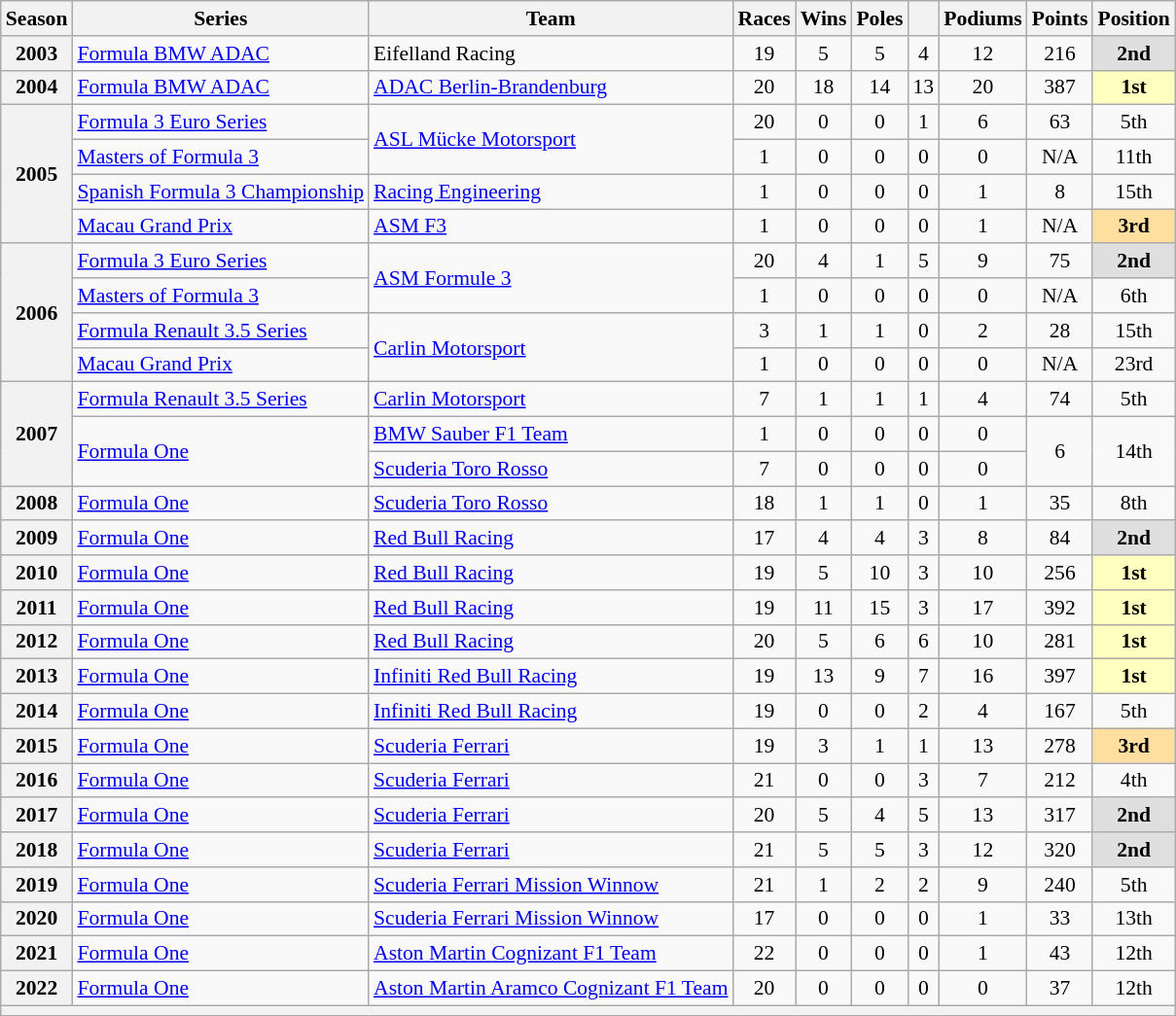<table class="wikitable" style="font-size: 90%; text-align:center">
<tr>
<th>Season</th>
<th>Series</th>
<th>Team</th>
<th>Races</th>
<th>Wins</th>
<th>Poles</th>
<th></th>
<th>Podiums</th>
<th>Points</th>
<th>Position</th>
</tr>
<tr>
<th>2003</th>
<td align=left><a href='#'>Formula BMW ADAC</a></td>
<td align=left>Eifelland Racing</td>
<td>19</td>
<td>5</td>
<td>5</td>
<td>4</td>
<td>12</td>
<td>216</td>
<td style="background:#dfdfdf;"><strong>2nd</strong></td>
</tr>
<tr>
<th>2004</th>
<td align=left><a href='#'>Formula BMW ADAC</a></td>
<td align=left><a href='#'>ADAC Berlin-Brandenburg</a></td>
<td>20</td>
<td>18</td>
<td>14</td>
<td>13</td>
<td>20</td>
<td>387</td>
<td style="background:#ffffbf;"><strong>1st</strong></td>
</tr>
<tr>
<th rowspan=4>2005</th>
<td align=left><a href='#'>Formula 3 Euro Series</a></td>
<td align=left rowspan="2"><a href='#'>ASL Mücke Motorsport</a></td>
<td>20</td>
<td>0</td>
<td>0</td>
<td>1</td>
<td>6</td>
<td>63</td>
<td>5th</td>
</tr>
<tr>
<td align=left><a href='#'>Masters of Formula 3</a></td>
<td>1</td>
<td>0</td>
<td>0</td>
<td>0</td>
<td>0</td>
<td>N/A</td>
<td>11th</td>
</tr>
<tr>
<td align=left><a href='#'>Spanish Formula 3 Championship</a></td>
<td align=left><a href='#'>Racing Engineering</a></td>
<td>1</td>
<td>0</td>
<td>0</td>
<td>0</td>
<td>1</td>
<td>8</td>
<td>15th</td>
</tr>
<tr>
<td align=left><a href='#'>Macau Grand Prix</a></td>
<td align=left><a href='#'>ASM F3</a></td>
<td>1</td>
<td>0</td>
<td>0</td>
<td>0</td>
<td>1</td>
<td>N/A</td>
<td style="background:#ffdf9f;"><strong>3rd</strong></td>
</tr>
<tr>
<th rowspan=4>2006</th>
<td align=left><a href='#'>Formula 3 Euro Series</a></td>
<td align=left rowspan=2><a href='#'>ASM Formule 3</a></td>
<td>20</td>
<td>4</td>
<td>1</td>
<td>5</td>
<td>9</td>
<td>75</td>
<td style="background:#dfdfdf;"><strong>2nd</strong></td>
</tr>
<tr>
<td align=left><a href='#'>Masters of Formula 3</a></td>
<td>1</td>
<td>0</td>
<td>0</td>
<td>0</td>
<td>0</td>
<td>N/A</td>
<td>6th</td>
</tr>
<tr>
<td align=left><a href='#'>Formula Renault 3.5 Series</a></td>
<td align=left rowspan=2><a href='#'>Carlin Motorsport</a></td>
<td>3</td>
<td>1</td>
<td>1</td>
<td>0</td>
<td>2</td>
<td>28</td>
<td>15th</td>
</tr>
<tr>
<td align=left><a href='#'>Macau Grand Prix</a></td>
<td>1</td>
<td>0</td>
<td>0</td>
<td>0</td>
<td>0</td>
<td>N/A</td>
<td>23rd</td>
</tr>
<tr>
<th rowspan=3>2007</th>
<td align=left><a href='#'>Formula Renault 3.5 Series</a></td>
<td align=left><a href='#'>Carlin Motorsport</a></td>
<td>7</td>
<td>1</td>
<td>1</td>
<td>1</td>
<td>4</td>
<td>74</td>
<td>5th</td>
</tr>
<tr>
<td align=left rowspan=2><a href='#'>Formula One</a></td>
<td align=left><a href='#'>BMW Sauber F1 Team</a></td>
<td>1</td>
<td>0</td>
<td>0</td>
<td>0</td>
<td>0</td>
<td rowspan=2>6</td>
<td rowspan=2>14th</td>
</tr>
<tr>
<td align=left><a href='#'>Scuderia Toro Rosso</a></td>
<td>7</td>
<td>0</td>
<td>0</td>
<td>0</td>
<td>0</td>
</tr>
<tr>
<th>2008</th>
<td align=left><a href='#'>Formula One</a></td>
<td align=left><a href='#'>Scuderia Toro Rosso</a></td>
<td>18</td>
<td>1</td>
<td>1</td>
<td>0</td>
<td>1</td>
<td>35</td>
<td>8th</td>
</tr>
<tr>
<th>2009</th>
<td align=left><a href='#'>Formula One</a></td>
<td align=left><a href='#'>Red Bull Racing</a></td>
<td>17</td>
<td>4</td>
<td>4</td>
<td>3</td>
<td>8</td>
<td>84</td>
<td style="background:#dfdfdf;"><strong>2nd</strong></td>
</tr>
<tr>
<th>2010</th>
<td align=left><a href='#'>Formula One</a></td>
<td align=left><a href='#'>Red Bull Racing</a></td>
<td>19</td>
<td>5</td>
<td>10</td>
<td>3</td>
<td>10</td>
<td>256</td>
<td style="background:#ffffbf;"><strong>1st</strong></td>
</tr>
<tr>
<th>2011</th>
<td align=left><a href='#'>Formula One</a></td>
<td align=left><a href='#'>Red Bull Racing</a></td>
<td>19</td>
<td>11</td>
<td>15</td>
<td>3</td>
<td>17</td>
<td>392</td>
<td style="background:#ffffbf;"><strong>1st</strong></td>
</tr>
<tr>
<th>2012</th>
<td align=left><a href='#'>Formula One</a></td>
<td align=left><a href='#'>Red Bull Racing</a></td>
<td>20</td>
<td>5</td>
<td>6</td>
<td>6</td>
<td>10</td>
<td>281</td>
<td style="background:#ffffbf;"><strong>1st</strong></td>
</tr>
<tr>
<th>2013</th>
<td align=left><a href='#'>Formula One</a></td>
<td align=left><a href='#'>Infiniti Red Bull Racing</a></td>
<td>19</td>
<td>13</td>
<td>9</td>
<td>7</td>
<td>16</td>
<td>397</td>
<td style="background:#ffffbf;"><strong>1st</strong></td>
</tr>
<tr>
<th>2014</th>
<td align=left><a href='#'>Formula One</a></td>
<td align=left><a href='#'>Infiniti Red Bull Racing</a></td>
<td>19</td>
<td>0</td>
<td>0</td>
<td>2</td>
<td>4</td>
<td>167</td>
<td>5th</td>
</tr>
<tr>
<th>2015</th>
<td align=left><a href='#'>Formula One</a></td>
<td align=left><a href='#'>Scuderia Ferrari</a></td>
<td>19</td>
<td>3</td>
<td>1</td>
<td>1</td>
<td>13</td>
<td>278</td>
<td style="background:#ffdf9f;"><strong>3rd</strong></td>
</tr>
<tr>
<th>2016</th>
<td align=left><a href='#'>Formula One</a></td>
<td align=left><a href='#'>Scuderia Ferrari</a></td>
<td>21</td>
<td>0</td>
<td>0</td>
<td>3</td>
<td>7</td>
<td>212</td>
<td>4th</td>
</tr>
<tr>
<th>2017</th>
<td align=left><a href='#'>Formula One</a></td>
<td align=left><a href='#'>Scuderia Ferrari</a></td>
<td>20</td>
<td>5</td>
<td>4</td>
<td>5</td>
<td>13</td>
<td>317</td>
<td style="background:#dfdfdf;"><strong>2nd</strong></td>
</tr>
<tr>
<th>2018</th>
<td align=left><a href='#'>Formula One</a></td>
<td align=left><a href='#'>Scuderia Ferrari</a></td>
<td>21</td>
<td>5</td>
<td>5</td>
<td>3</td>
<td>12</td>
<td>320</td>
<td style="background:#dfdfdf;"><strong>2nd</strong></td>
</tr>
<tr>
<th>2019</th>
<td align=left><a href='#'>Formula One</a></td>
<td align=left><a href='#'>Scuderia Ferrari Mission Winnow</a></td>
<td>21</td>
<td>1</td>
<td>2</td>
<td>2</td>
<td>9</td>
<td>240</td>
<td>5th</td>
</tr>
<tr>
<th>2020</th>
<td align=left><a href='#'>Formula One</a></td>
<td align=left><a href='#'>Scuderia Ferrari Mission Winnow</a></td>
<td>17</td>
<td>0</td>
<td>0</td>
<td>0</td>
<td>1</td>
<td>33</td>
<td>13th</td>
</tr>
<tr>
<th>2021</th>
<td align=left><a href='#'>Formula One</a></td>
<td align=left><a href='#'>Aston Martin Cognizant F1 Team</a></td>
<td>22</td>
<td>0</td>
<td>0</td>
<td>0</td>
<td>1</td>
<td>43</td>
<td>12th</td>
</tr>
<tr>
<th>2022</th>
<td align=left><a href='#'>Formula One</a></td>
<td align=left><a href='#'>Aston Martin Aramco Cognizant F1 Team</a></td>
<td>20</td>
<td>0</td>
<td>0</td>
<td>0</td>
<td>0</td>
<td>37</td>
<td>12th</td>
</tr>
<tr>
<th colspan="10"></th>
</tr>
</table>
